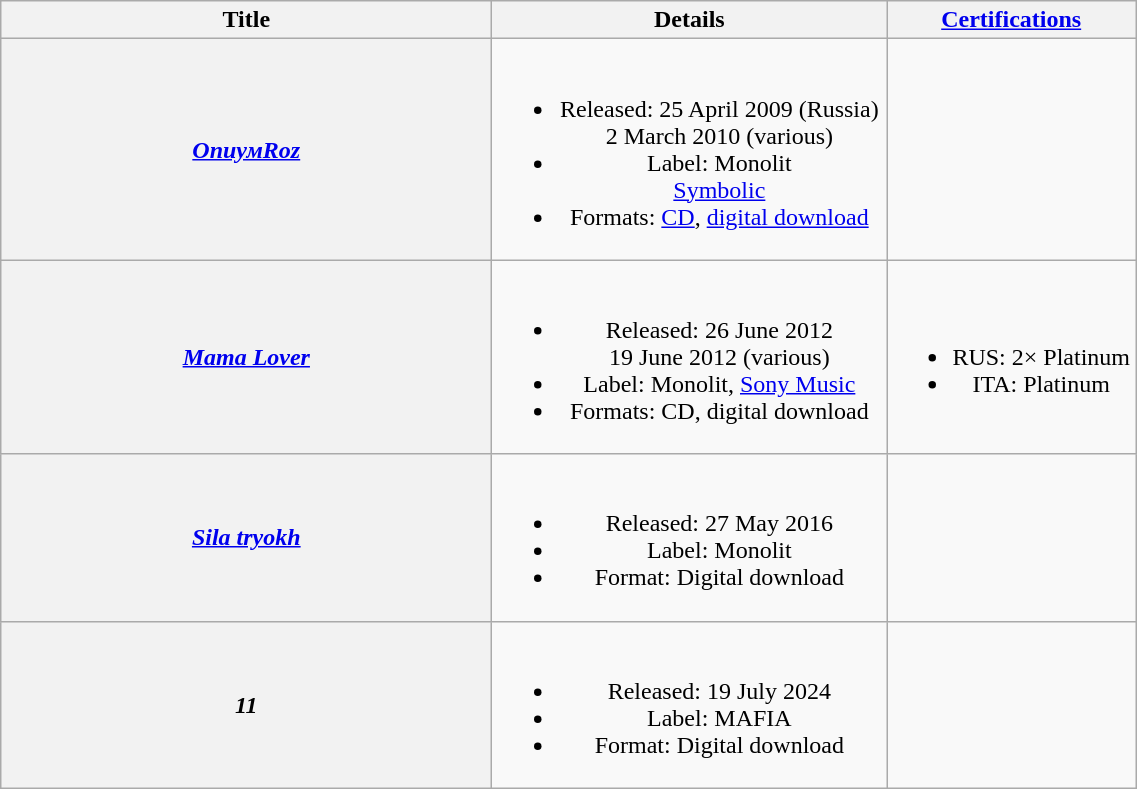<table class="wikitable plainrowheaders" style="text-align:center;">
<tr>
<th scope="col" style="width:20em;">Title</th>
<th scope="col" style="width:16em;">Details</th>
<th scope="col"><a href='#'>Certifications</a></th>
</tr>
<tr>
<th scope="row"><strong><em><a href='#'>ОпиумRoz</a></em></strong></th>
<td><br><ul><li>Released: 25 April 2009 (Russia)<br>2 March 2010 (various)</li><li>Label: Monolit<br><a href='#'>Symbolic</a></li><li>Formats: <a href='#'>CD</a>, <a href='#'>digital download</a></li></ul></td>
<td></td>
</tr>
<tr>
<th scope="row"><strong><em><a href='#'>Mama Lover</a></em></strong></th>
<td><br><ul><li>Released: 26 June 2012<br>19 June 2012 (various)</li><li>Label: Monolit, <a href='#'>Sony Music</a></li><li>Formats: CD, digital download</li></ul></td>
<td><br><ul><li>RUS: 2× Platinum</li><li>ITA: Platinum</li></ul></td>
</tr>
<tr>
<th scope="row"><strong><em><a href='#'>Sila tryokh</a></em></strong></th>
<td><br><ul><li>Released: 27 May 2016</li><li>Label: Monolit</li><li>Format: Digital download</li></ul></td>
</tr>
<tr>
<th scope="row"><strong><em>11</em></strong></th>
<td><br><ul><li>Released: 19 July 2024</li><li>Label: MAFIA</li><li>Format: Digital download</li></ul></td>
<td></td>
</tr>
</table>
